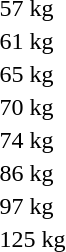<table>
<tr>
<td rowspan=2>57 kg<br></td>
<td rowspan=2></td>
<td rowspan=2></td>
<td></td>
</tr>
<tr>
<td></td>
</tr>
<tr>
<td rowspan=2>61 kg<br></td>
<td rowspan=2></td>
<td rowspan=2></td>
<td></td>
</tr>
<tr>
<td></td>
</tr>
<tr>
<td rowspan=2>65 kg<br></td>
<td rowspan=2></td>
<td rowspan=2></td>
<td></td>
</tr>
<tr>
<td></td>
</tr>
<tr>
<td rowspan=2>70 kg<br></td>
<td rowspan=2></td>
<td rowspan=2></td>
<td></td>
</tr>
<tr>
<td></td>
</tr>
<tr>
<td rowspan=2>74 kg<br></td>
<td rowspan=2></td>
<td rowspan=2></td>
<td></td>
</tr>
<tr>
<td></td>
</tr>
<tr>
<td rowspan=2>86 kg<br></td>
<td rowspan=2></td>
<td rowspan=2></td>
<td></td>
</tr>
<tr>
<td></td>
</tr>
<tr>
<td rowspan=2>97 kg<br></td>
<td rowspan=2></td>
<td rowspan=2></td>
<td></td>
</tr>
<tr>
<td></td>
</tr>
<tr>
<td rowspan=2>125 kg<br></td>
<td rowspan=2></td>
<td rowspan=2></td>
<td></td>
</tr>
<tr>
<td></td>
</tr>
</table>
